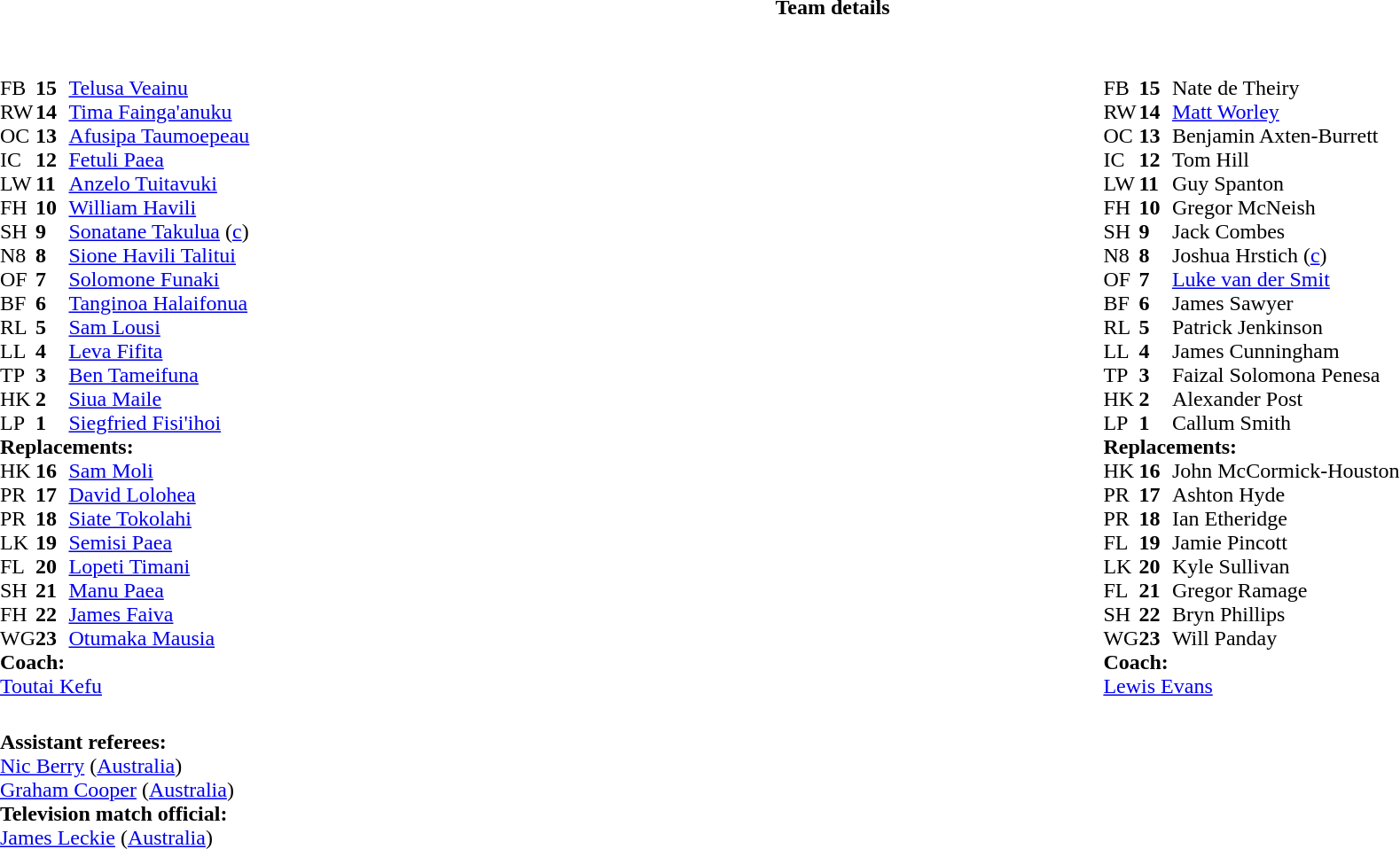<table border="0" style="width:100%;" class="collapsible collapsed">
<tr>
<th>Team details</th>
</tr>
<tr>
<td><br><table style="width:100%">
<tr>
<td style="vertical-align:top;width:50%"><br><table cellspacing="0" cellpadding="0">
<tr>
<th width="25"></th>
<th width="25"></th>
</tr>
<tr>
<td>FB</td>
<td><strong>15</strong></td>
<td><a href='#'>Telusa Veainu</a></td>
<td></td>
<td></td>
</tr>
<tr>
<td>RW</td>
<td><strong>14</strong></td>
<td><a href='#'>Tima Fainga'anuku</a></td>
</tr>
<tr>
<td>OC</td>
<td><strong>13</strong></td>
<td><a href='#'>Afusipa Taumoepeau</a></td>
</tr>
<tr>
<td>IC</td>
<td><strong>12</strong></td>
<td><a href='#'>Fetuli Paea</a></td>
</tr>
<tr>
<td>LW</td>
<td><strong>11</strong></td>
<td><a href='#'>Anzelo Tuitavuki</a></td>
<td></td>
<td></td>
</tr>
<tr>
<td>FH</td>
<td><strong>10</strong></td>
<td><a href='#'>William Havili</a></td>
<td></td>
<td></td>
</tr>
<tr>
<td>SH</td>
<td><strong>9</strong></td>
<td><a href='#'>Sonatane Takulua</a> (<a href='#'>c</a>)</td>
<td></td>
<td></td>
</tr>
<tr>
<td>N8</td>
<td><strong>8</strong></td>
<td><a href='#'>Sione Havili Talitui</a></td>
<td></td>
<td></td>
</tr>
<tr>
<td>OF</td>
<td><strong>7</strong></td>
<td><a href='#'>Solomone Funaki</a></td>
<td></td>
<td></td>
<td></td>
</tr>
<tr>
<td>BF</td>
<td><strong>6</strong></td>
<td><a href='#'>Tanginoa Halaifonua</a></td>
</tr>
<tr>
<td>RL</td>
<td><strong>5</strong></td>
<td><a href='#'>Sam Lousi</a></td>
</tr>
<tr>
<td>LL</td>
<td><strong>4</strong></td>
<td><a href='#'>Leva Fifita</a></td>
<td></td>
<td></td>
</tr>
<tr>
<td>TP</td>
<td><strong>3</strong></td>
<td><a href='#'>Ben Tameifuna</a></td>
<td></td>
<td></td>
</tr>
<tr>
<td>HK</td>
<td><strong>2</strong></td>
<td><a href='#'>Siua Maile</a></td>
<td></td>
<td></td>
<td></td>
<td></td>
</tr>
<tr>
<td>LP</td>
<td><strong>1</strong></td>
<td><a href='#'>Siegfried Fisi'ihoi</a></td>
<td></td>
<td></td>
</tr>
<tr>
<td colspan="3"><strong>Replacements:</strong></td>
</tr>
<tr>
<td>HK</td>
<td><strong>16</strong></td>
<td><a href='#'>Sam Moli</a></td>
<td></td>
<td></td>
<td></td>
<td></td>
</tr>
<tr>
<td>PR</td>
<td><strong>17</strong></td>
<td><a href='#'>David Lolohea</a></td>
<td></td>
<td></td>
</tr>
<tr>
<td>PR</td>
<td><strong>18</strong></td>
<td><a href='#'>Siate Tokolahi</a></td>
<td></td>
<td></td>
</tr>
<tr>
<td>LK</td>
<td><strong>19</strong></td>
<td><a href='#'>Semisi Paea</a></td>
<td></td>
<td></td>
</tr>
<tr>
<td>FL</td>
<td><strong>20</strong></td>
<td><a href='#'>Lopeti Timani</a></td>
<td></td>
<td></td>
</tr>
<tr>
<td>SH</td>
<td><strong>21</strong></td>
<td><a href='#'>Manu Paea</a></td>
<td></td>
<td></td>
</tr>
<tr>
<td>FH</td>
<td><strong>22</strong></td>
<td><a href='#'>James Faiva</a></td>
<td></td>
<td></td>
</tr>
<tr>
<td>WG</td>
<td><strong>23</strong></td>
<td><a href='#'>Otumaka Mausia</a></td>
<td></td>
<td></td>
</tr>
<tr>
<td colspan="3"><strong>Coach:</strong></td>
</tr>
<tr>
<td colspan="3"> <a href='#'>Toutai Kefu</a></td>
</tr>
</table>
</td>
<td valign=top></td>
<td style="vertical-align:top;width:50%"><br><table cellspacing="0" cellpadding="0" style="margin:auto">
<tr>
<th width="25"></th>
<th width="25"></th>
</tr>
<tr>
<td>FB</td>
<td><strong>15</strong></td>
<td>Nate de Theiry</td>
</tr>
<tr>
<td>RW</td>
<td><strong>14</strong></td>
<td><a href='#'>Matt Worley</a></td>
</tr>
<tr>
<td>OC</td>
<td><strong>13</strong></td>
<td>Benjamin Axten-Burrett</td>
</tr>
<tr>
<td>IC</td>
<td><strong>12</strong></td>
<td>Tom Hill</td>
</tr>
<tr>
<td>LW</td>
<td><strong>11</strong></td>
<td>Guy Spanton</td>
<td></td>
<td></td>
</tr>
<tr>
<td>FH</td>
<td><strong>10</strong></td>
<td>Gregor McNeish</td>
</tr>
<tr>
<td>SH</td>
<td><strong>9</strong></td>
<td>Jack Combes</td>
<td></td>
<td></td>
</tr>
<tr>
<td>N8</td>
<td><strong>8</strong></td>
<td>Joshua Hrstich (<a href='#'>c</a>)</td>
</tr>
<tr>
<td>OF</td>
<td><strong>7</strong></td>
<td><a href='#'>Luke van der Smit</a></td>
<td></td>
<td></td>
</tr>
<tr>
<td>BF</td>
<td><strong>6</strong></td>
<td>James Sawyer</td>
<td></td>
<td></td>
<td></td>
</tr>
<tr>
<td>RL</td>
<td><strong>5</strong></td>
<td>Patrick Jenkinson</td>
<td></td>
<td></td>
</tr>
<tr>
<td>LL</td>
<td><strong>4</strong></td>
<td>James Cunningham</td>
<td></td>
<td></td>
<td></td>
</tr>
<tr>
<td>TP</td>
<td><strong>3</strong></td>
<td>Faizal Solomona Penesa</td>
<td></td>
<td></td>
</tr>
<tr>
<td>HK</td>
<td><strong>2</strong></td>
<td>Alexander Post</td>
<td></td>
<td></td>
</tr>
<tr>
<td>LP</td>
<td><strong>1</strong></td>
<td>Callum Smith</td>
<td></td>
<td></td>
</tr>
<tr>
<td colspan=3><strong>Replacements:</strong></td>
</tr>
<tr>
<td>HK</td>
<td><strong>16</strong></td>
<td>John McCormick-Houston</td>
<td></td>
<td></td>
</tr>
<tr>
<td>PR</td>
<td><strong>17</strong></td>
<td>Ashton Hyde</td>
<td></td>
<td></td>
</tr>
<tr>
<td>PR</td>
<td><strong>18</strong></td>
<td>Ian Etheridge</td>
<td></td>
<td></td>
</tr>
<tr>
<td>FL</td>
<td><strong>19</strong></td>
<td>Jamie Pincott</td>
<td></td>
<td></td>
</tr>
<tr>
<td>LK</td>
<td><strong>20</strong></td>
<td>Kyle Sullivan</td>
<td></td>
<td></td>
</tr>
<tr>
<td>FL</td>
<td><strong>21</strong></td>
<td>Gregor Ramage</td>
<td></td>
<td></td>
</tr>
<tr>
<td>SH</td>
<td><strong>22</strong></td>
<td>Bryn Phillips</td>
<td></td>
<td></td>
</tr>
<tr>
<td>WG</td>
<td><strong>23</strong></td>
<td>Will Panday</td>
<td></td>
<td></td>
</tr>
<tr>
<td colspan=3><strong>Coach:</strong></td>
</tr>
<tr>
<td colspan="4"> <a href='#'>Lewis Evans</a></td>
</tr>
</table>
</td>
</tr>
</table>
<table style="width:100%">
<tr>
<td><br><strong>Assistant referees:</strong>
<br><a href='#'>Nic Berry</a> (<a href='#'>Australia</a>)
<br><a href='#'>Graham Cooper</a> (<a href='#'>Australia</a>)
<br><strong>Television match official:</strong>
<br><a href='#'>James Leckie</a> (<a href='#'>Australia</a>)</td>
</tr>
</table>
</td>
</tr>
</table>
